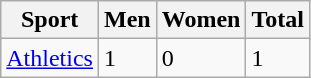<table class="wikitable sortable">
<tr>
<th>Sport</th>
<th>Men</th>
<th>Women</th>
<th>Total</th>
</tr>
<tr>
<td><a href='#'>Athletics</a></td>
<td>1</td>
<td>0</td>
<td>1</td>
</tr>
</table>
